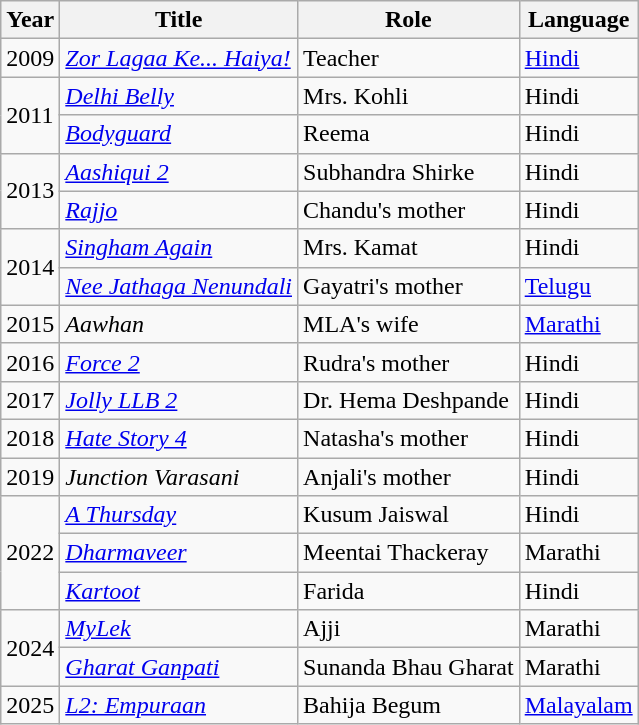<table class="wikitable">
<tr>
<th>Year</th>
<th>Title</th>
<th>Role</th>
<th>Language</th>
</tr>
<tr>
<td>2009</td>
<td><em><a href='#'>Zor Lagaa Ke... Haiya!</a></em></td>
<td>Teacher</td>
<td><a href='#'>Hindi</a></td>
</tr>
<tr>
<td rowspan="2">2011</td>
<td><a href='#'><em>Delhi Belly</em></a></td>
<td>Mrs. Kohli</td>
<td>Hindi</td>
</tr>
<tr>
<td><a href='#'><em>Bodyguard</em></a></td>
<td>Reema</td>
<td>Hindi</td>
</tr>
<tr>
<td rowspan="2">2013</td>
<td><em><a href='#'>Aashiqui 2</a></em></td>
<td>Subhandra Shirke</td>
<td>Hindi</td>
</tr>
<tr>
<td><em><a href='#'>Rajjo</a></em></td>
<td>Chandu's mother</td>
<td>Hindi</td>
</tr>
<tr>
<td rowspan="2">2014</td>
<td><em><a href='#'>Singham Again</a></em></td>
<td>Mrs. Kamat</td>
<td>Hindi</td>
</tr>
<tr>
<td><em><a href='#'>Nee Jathaga Nenundali</a></em></td>
<td>Gayatri's mother</td>
<td><a href='#'>Telugu</a></td>
</tr>
<tr>
<td>2015</td>
<td><em>Aawhan</em></td>
<td>MLA's wife</td>
<td><a href='#'>Marathi</a></td>
</tr>
<tr>
<td>2016</td>
<td><em><a href='#'>Force 2</a></em></td>
<td>Rudra's mother</td>
<td>Hindi</td>
</tr>
<tr>
<td>2017</td>
<td><em><a href='#'>Jolly LLB 2</a></em></td>
<td>Dr. Hema Deshpande</td>
<td>Hindi</td>
</tr>
<tr>
<td>2018</td>
<td><em><a href='#'>Hate Story 4</a></em></td>
<td>Natasha's mother</td>
<td>Hindi</td>
</tr>
<tr>
<td>2019</td>
<td><em>Junction Varasani</em></td>
<td>Anjali's mother</td>
<td>Hindi</td>
</tr>
<tr>
<td rowspan="3">2022</td>
<td><em><a href='#'>A Thursday</a></em></td>
<td>Kusum Jaiswal</td>
<td>Hindi</td>
</tr>
<tr>
<td><em><a href='#'>Dharmaveer</a></em></td>
<td>Meentai Thackeray</td>
<td>Marathi</td>
</tr>
<tr>
<td><em><a href='#'>Kartoot</a></em></td>
<td>Farida</td>
<td>Hindi</td>
</tr>
<tr>
<td rowspan="2">2024</td>
<td><a href='#'><em>MyLek</em></a></td>
<td>Ajji</td>
<td>Marathi</td>
</tr>
<tr>
<td><em><a href='#'>Gharat Ganpati</a></em></td>
<td>Sunanda Bhau Gharat</td>
<td>Marathi</td>
</tr>
<tr>
<td>2025</td>
<td><em><a href='#'>L2: Empuraan</a></em></td>
<td>Bahija Begum</td>
<td><a href='#'>Malayalam</a></td>
</tr>
</table>
